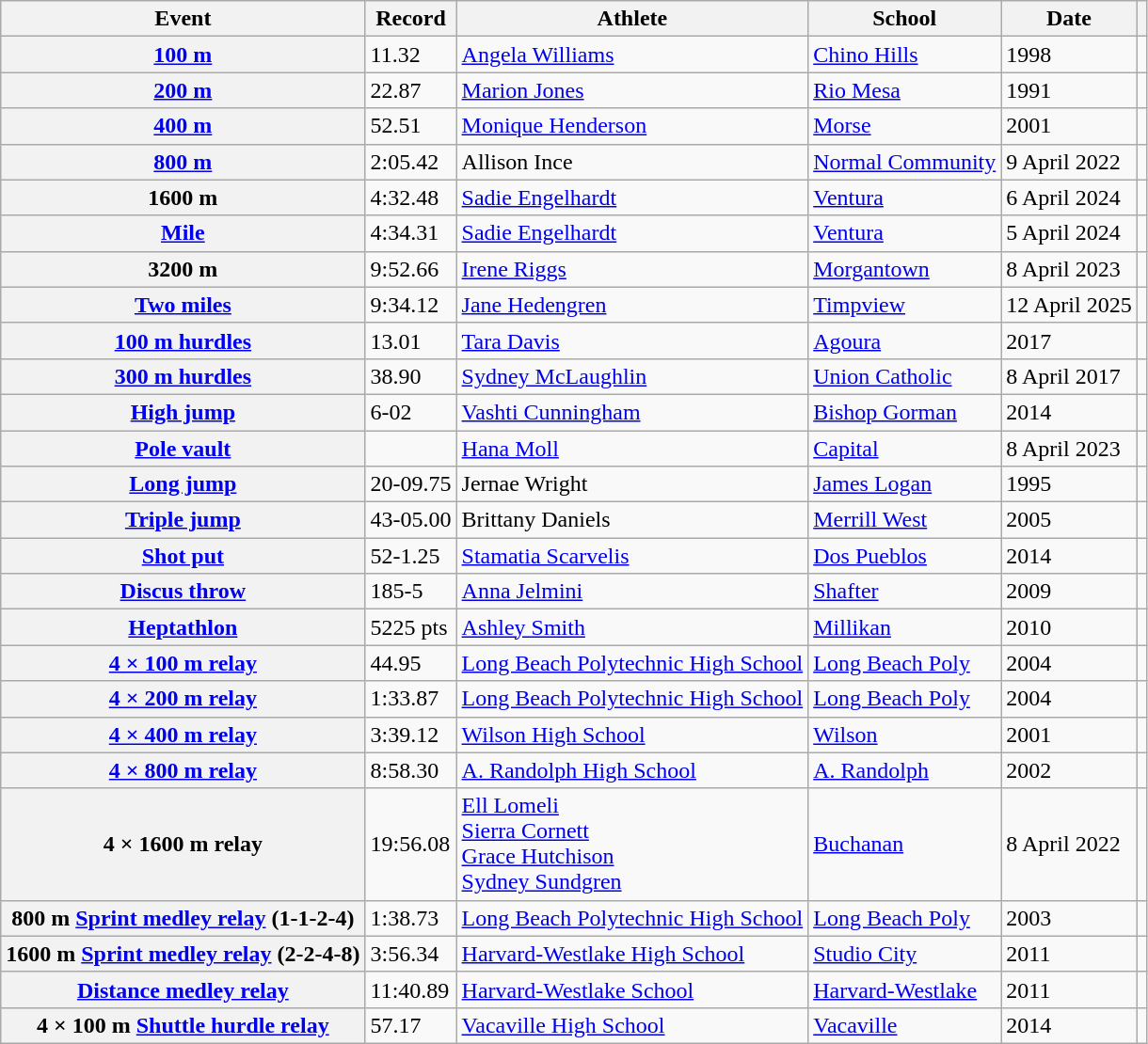<table class="wikitable plainrowheaders sticky-header">
<tr>
<th scope="col">Event</th>
<th scope="col">Record</th>
<th scope="col">Athlete</th>
<th scope="col">School</th>
<th scope="col">Date</th>
<th scope="col"></th>
</tr>
<tr>
<th scope="row"><a href='#'>100 m</a></th>
<td>11.32</td>
<td><a href='#'>Angela Williams</a></td>
<td><a href='#'>Chino Hills</a></td>
<td>1998</td>
<td></td>
</tr>
<tr>
<th scope="row"><a href='#'>200 m</a></th>
<td>22.87</td>
<td><a href='#'>Marion Jones</a></td>
<td><a href='#'>Rio Mesa</a></td>
<td>1991</td>
<td></td>
</tr>
<tr>
<th scope="row"><a href='#'>400 m</a></th>
<td>52.51</td>
<td><a href='#'>Monique Henderson</a></td>
<td><a href='#'>Morse</a></td>
<td>2001</td>
<td></td>
</tr>
<tr>
<th scope="row"><a href='#'>800 m</a></th>
<td>2:05.42</td>
<td>Allison Ince</td>
<td><a href='#'>Normal Community</a></td>
<td>9 April 2022</td>
<td></td>
</tr>
<tr>
<th scope="row">1600 m</th>
<td>4:32.48</td>
<td><a href='#'>Sadie Engelhardt</a></td>
<td><a href='#'>Ventura</a></td>
<td>6 April 2024</td>
<td></td>
</tr>
<tr>
<th scope="row"><a href='#'>Mile</a></th>
<td>4:34.31</td>
<td><a href='#'>Sadie Engelhardt</a></td>
<td><a href='#'>Ventura</a></td>
<td>5 April 2024</td>
<td></td>
</tr>
<tr>
<th scope="row">3200 m</th>
<td>9:52.66</td>
<td><a href='#'>Irene Riggs</a></td>
<td><a href='#'>Morgantown</a></td>
<td>8 April 2023</td>
<td></td>
</tr>
<tr>
<th scope="row"><a href='#'>Two miles</a></th>
<td>9:34.12</td>
<td><a href='#'>Jane Hedengren</a></td>
<td><a href='#'>Timpview</a></td>
<td>12 April 2025</td>
<td></td>
</tr>
<tr>
<th scope="row"><a href='#'>100 m hurdles</a></th>
<td>13.01 </td>
<td><a href='#'>Tara Davis</a></td>
<td><a href='#'>Agoura</a></td>
<td>2017</td>
<td></td>
</tr>
<tr>
<th scope="row"><a href='#'>300 m hurdles</a></th>
<td>38.90</td>
<td><a href='#'>Sydney McLaughlin</a></td>
<td><a href='#'>Union Catholic</a></td>
<td>8 April 2017</td>
<td></td>
</tr>
<tr>
<th scope="row"><a href='#'>High jump</a></th>
<td>6-02</td>
<td><a href='#'>Vashti Cunningham</a></td>
<td><a href='#'>Bishop Gorman</a></td>
<td>2014</td>
<td></td>
</tr>
<tr>
<th scope="row"><a href='#'>Pole vault</a></th>
<td></td>
<td><a href='#'>Hana Moll</a></td>
<td><a href='#'>Capital</a></td>
<td>8 April 2023</td>
<td></td>
</tr>
<tr>
<th scope="row"><a href='#'>Long jump</a></th>
<td>20-09.75</td>
<td>Jernae Wright</td>
<td><a href='#'>James Logan</a></td>
<td>1995</td>
<td></td>
</tr>
<tr>
<th scope="row"><a href='#'>Triple jump</a></th>
<td>43-05.00</td>
<td>Brittany Daniels</td>
<td><a href='#'>Merrill West</a></td>
<td>2005</td>
<td></td>
</tr>
<tr>
<th scope="row"><a href='#'>Shot put</a></th>
<td>52-1.25</td>
<td><a href='#'>Stamatia Scarvelis</a></td>
<td><a href='#'>Dos Pueblos</a></td>
<td>2014</td>
<td></td>
</tr>
<tr>
<th scope="row"><a href='#'>Discus throw</a></th>
<td>185-5</td>
<td><a href='#'>Anna Jelmini</a></td>
<td><a href='#'>Shafter</a></td>
<td>2009</td>
<td></td>
</tr>
<tr>
<th scope="row"><a href='#'>Heptathlon</a></th>
<td>5225 pts</td>
<td><a href='#'>Ashley Smith</a></td>
<td><a href='#'>Millikan</a></td>
<td>2010</td>
<td></td>
</tr>
<tr>
<th scope="row"><a href='#'>4 × 100 m relay</a></th>
<td>44.95</td>
<td><a href='#'>Long Beach Polytechnic High School</a></td>
<td><a href='#'>Long Beach Poly</a></td>
<td>2004</td>
<td></td>
</tr>
<tr>
<th scope="row"><a href='#'>4 × 200 m relay</a></th>
<td>1:33.87</td>
<td><a href='#'>Long Beach Polytechnic High School</a></td>
<td><a href='#'>Long Beach Poly</a></td>
<td>2004</td>
<td></td>
</tr>
<tr>
<th scope="row"><a href='#'>4 × 400 m relay</a></th>
<td>3:39.12</td>
<td><a href='#'>Wilson High School</a></td>
<td><a href='#'>Wilson</a></td>
<td>2001</td>
<td></td>
</tr>
<tr>
<th scope="row"><a href='#'>4 × 800 m relay</a></th>
<td>8:58.30</td>
<td><a href='#'>A. Randolph High School</a></td>
<td><a href='#'>A. Randolph</a></td>
<td>2002</td>
<td></td>
</tr>
<tr>
<th scope="row">4 × 1600 m relay</th>
<td>19:56.08</td>
<td><a href='#'>Ell Lomeli</a><br><a href='#'>Sierra Cornett</a><br><a href='#'>Grace Hutchison</a><br><a href='#'>Sydney Sundgren</a></td>
<td><a href='#'>Buchanan</a></td>
<td>8 April 2022</td>
<td></td>
</tr>
<tr>
<th scope="row">800 m <a href='#'>Sprint medley relay</a>  (1-1-2-4)</th>
<td>1:38.73</td>
<td><a href='#'>Long Beach Polytechnic High School</a></td>
<td><a href='#'>Long Beach Poly</a></td>
<td>2003</td>
<td></td>
</tr>
<tr>
<th scope="row">1600 m <a href='#'>Sprint medley relay</a> (2-2-4-8)</th>
<td>3:56.34</td>
<td><a href='#'>Harvard-Westlake High School</a></td>
<td><a href='#'>Studio City</a></td>
<td>2011</td>
<td></td>
</tr>
<tr>
<th scope="row"><a href='#'>Distance medley relay</a></th>
<td>11:40.89</td>
<td><a href='#'>Harvard-Westlake School</a></td>
<td><a href='#'>Harvard-Westlake</a></td>
<td>2011</td>
<td></td>
</tr>
<tr>
<th scope="row">4 × 100 m <a href='#'>Shuttle hurdle relay</a></th>
<td>57.17</td>
<td><a href='#'>Vacaville High School</a></td>
<td><a href='#'>Vacaville</a></td>
<td>2014</td>
<td></td>
</tr>
</table>
